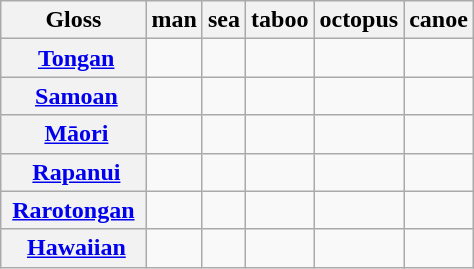<table class=wikitable>
<tr>
<th>Gloss</th>
<th>man</th>
<th>sea</th>
<th>taboo</th>
<th>octopus</th>
<th>canoe</th>
</tr>
<tr>
<th> <a href='#'>Tongan</a></th>
<td align=center></td>
<td align=center></td>
<td align=center></td>
<td align=center></td>
<td align=center></td>
</tr>
<tr>
<th> <a href='#'>Samoan</a></th>
<td align=center></td>
<td align=center></td>
<td align=center></td>
<td align=center></td>
<td align=center></td>
</tr>
<tr>
<th> <a href='#'>Māori</a></th>
<td align=center></td>
<td align=center></td>
<td align=center></td>
<td align=center></td>
<td align=center></td>
</tr>
<tr>
<th> <a href='#'>Rapanui</a></th>
<td align=center></td>
<td align=center></td>
<td align=center></td>
<td align=center></td>
<td align=center></td>
</tr>
<tr>
<th> <a href='#'>Rarotongan</a> </th>
<td align=center></td>
<td align=center></td>
<td align=center></td>
<td align=center></td>
<td align=center></td>
</tr>
<tr>
<th> <a href='#'>Hawaiian</a></th>
<td align=center></td>
<td align=center></td>
<td align=center></td>
<td align=center></td>
<td align=center></td>
</tr>
</table>
